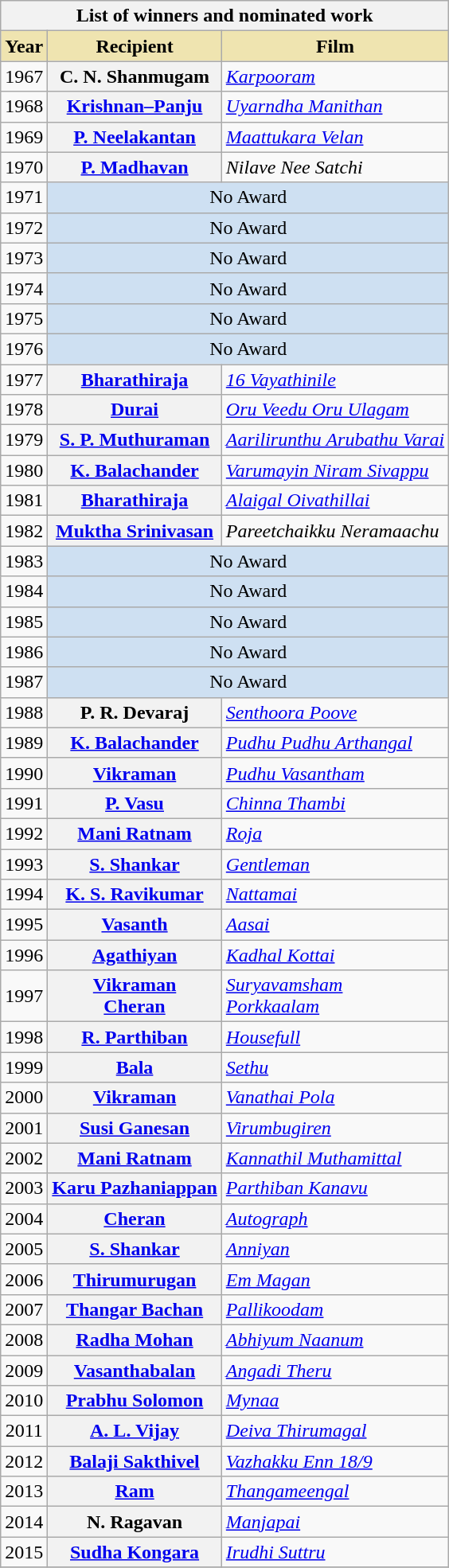<table class="wikitable sortable plainrowheaders">
<tr>
<th colspan="5">List of winners and nominated work</th>
</tr>
<tr>
<th scope="col" style="background:#efe4b0;">Year</th>
<th scope="col" style="background:#efe4b0;">Recipient</th>
<th scope="col" style="background:#efe4b0;">Film</th>
</tr>
<tr>
<td style="text-align:center;">1967</td>
<th scope="row">C. N. Shanmugam</th>
<td><em><a href='#'>Karpooram</a></em></td>
</tr>
<tr>
<td style="text-align:center;">1968</td>
<th scope="row"><a href='#'>Krishnan–Panju</a></th>
<td><em><a href='#'>Uyarndha Manithan</a></em></td>
</tr>
<tr>
<td style="text-align:center;">1969</td>
<th scope="row"><a href='#'>P. Neelakantan</a></th>
<td><em><a href='#'>Maattukara Velan</a></em></td>
</tr>
<tr>
<td style="text-align:center;">1970</td>
<th scope="row"><a href='#'>P. Madhavan</a></th>
<td><em>Nilave Nee Satchi</em></td>
</tr>
<tr style="text-align:center;">
<td>1971</td>
<td style="background:#cee0f2; " colspan="2">No Award</td>
</tr>
<tr style="text-align:center;">
<td>1972</td>
<td style="background:#cee0f2; " colspan="2">No Award</td>
</tr>
<tr style="text-align:center;">
<td>1973</td>
<td style="background:#cee0f2; " colspan="2">No Award</td>
</tr>
<tr style="text-align:center;">
<td>1974</td>
<td style="background:#cee0f2; " colspan="2">No Award</td>
</tr>
<tr style="text-align:center;">
<td>1975</td>
<td style="background:#cee0f2; " colspan="2">No Award</td>
</tr>
<tr style="text-align:center;">
<td>1976</td>
<td style="background:#cee0f2; " colspan="2">No Award</td>
</tr>
<tr>
<td style="text-align:center;">1977</td>
<th scope="row"><a href='#'>Bharathiraja</a></th>
<td><em><a href='#'>16 Vayathinile</a></em></td>
</tr>
<tr>
<td style="text-align:center;">1978</td>
<th scope="row"><a href='#'>Durai</a></th>
<td><em><a href='#'>Oru Veedu Oru Ulagam</a></em></td>
</tr>
<tr>
<td style="text-align:center;">1979</td>
<th scope="row"><a href='#'>S. P. Muthuraman</a></th>
<td><em><a href='#'>Aarilirunthu Arubathu Varai</a></em></td>
</tr>
<tr>
<td style="text-align:center;">1980</td>
<th scope="row"><a href='#'>K. Balachander</a></th>
<td><em><a href='#'>Varumayin Niram Sivappu</a></em></td>
</tr>
<tr>
<td style="text-align:center;">1981</td>
<th scope="row"><a href='#'>Bharathiraja</a></th>
<td><em><a href='#'>Alaigal Oivathillai</a></em></td>
</tr>
<tr>
<td style="text-align:center;">1982</td>
<th scope="row"><a href='#'>Muktha Srinivasan</a></th>
<td><em>Pareetchaikku Neramaachu</em></td>
</tr>
<tr style="text-align:center;">
<td>1983</td>
<td style="background:#cee0f2; " colspan="2">No Award</td>
</tr>
<tr style="text-align:center;">
<td>1984</td>
<td style="background:#cee0f2; " colspan="2">No Award</td>
</tr>
<tr style="text-align:center;">
<td>1985</td>
<td style="background:#cee0f2; " colspan="2">No Award</td>
</tr>
<tr style="text-align:center;">
<td>1986</td>
<td style="background:#cee0f2; " colspan="2">No Award</td>
</tr>
<tr style="text-align:center;">
<td>1987</td>
<td style="background:#cee0f2; " colspan="2">No Award</td>
</tr>
<tr>
<td style="text-align:center;">1988</td>
<th scope="row">P. R. Devaraj</th>
<td><em><a href='#'>Senthoora Poove</a></em></td>
</tr>
<tr>
<td style="text-align:center;">1989</td>
<th scope="row"><a href='#'>K. Balachander</a></th>
<td><em><a href='#'>Pudhu Pudhu Arthangal</a></em></td>
</tr>
<tr>
<td style="text-align:center;">1990</td>
<th scope="row"><a href='#'>Vikraman</a></th>
<td><em><a href='#'>Pudhu Vasantham</a></em></td>
</tr>
<tr>
<td style="text-align:center;">1991</td>
<th scope="row"><a href='#'>P. Vasu</a></th>
<td><em><a href='#'>Chinna Thambi</a></em></td>
</tr>
<tr>
<td style="text-align:center;">1992</td>
<th scope="row"><a href='#'>Mani Ratnam</a></th>
<td><em><a href='#'>Roja</a></em></td>
</tr>
<tr>
<td style="text-align:center;">1993</td>
<th scope="row"><a href='#'>S. Shankar</a></th>
<td><em><a href='#'>Gentleman</a></em></td>
</tr>
<tr>
<td style="text-align:center;">1994</td>
<th scope="row"><a href='#'>K. S. Ravikumar</a></th>
<td><em><a href='#'>Nattamai</a></em></td>
</tr>
<tr>
<td style="text-align:center;">1995</td>
<th scope="row"><a href='#'>Vasanth</a></th>
<td><em><a href='#'>Aasai</a></em></td>
</tr>
<tr>
<td style="text-align:center;">1996</td>
<th scope="row"><a href='#'>Agathiyan</a></th>
<td><em><a href='#'>Kadhal Kottai</a></em></td>
</tr>
<tr>
<td style="text-align:center;">1997</td>
<th scope="row"><a href='#'>Vikraman</a><br><a href='#'>Cheran</a></th>
<td><em><a href='#'>Suryavamsham</a></em><br><em><a href='#'>Porkkaalam</a></em></td>
</tr>
<tr>
<td style="text-align:center;">1998</td>
<th scope="row"><a href='#'>R. Parthiban</a></th>
<td><em><a href='#'>Housefull</a></em></td>
</tr>
<tr>
<td style="text-align:center;">1999</td>
<th scope="row"><a href='#'>Bala</a></th>
<td><em><a href='#'>Sethu</a></em></td>
</tr>
<tr>
<td style="text-align:center;">2000</td>
<th scope="row"><a href='#'>Vikraman</a></th>
<td><em><a href='#'>Vanathai Pola</a></em></td>
</tr>
<tr>
<td style="text-align:center;">2001</td>
<th scope="row"><a href='#'>Susi Ganesan</a></th>
<td><em><a href='#'>Virumbugiren</a></em></td>
</tr>
<tr>
<td style="text-align:center;">2002</td>
<th scope="row"><a href='#'>Mani Ratnam</a></th>
<td><em><a href='#'>Kannathil Muthamittal</a></em></td>
</tr>
<tr>
<td style="text-align:center;">2003</td>
<th scope="row"><a href='#'>Karu Pazhaniappan</a></th>
<td><em><a href='#'>Parthiban Kanavu</a></em></td>
</tr>
<tr>
<td style="text-align:center;">2004</td>
<th scope="row"><a href='#'>Cheran</a></th>
<td><em><a href='#'>Autograph</a></em></td>
</tr>
<tr>
<td style="text-align:center;">2005</td>
<th scope="row"><a href='#'>S. Shankar</a></th>
<td><em><a href='#'>Anniyan</a></em></td>
</tr>
<tr>
<td style="text-align:center;">2006</td>
<th scope="row"><a href='#'>Thirumurugan</a></th>
<td><em><a href='#'>Em Magan</a></em></td>
</tr>
<tr>
<td style="text-align:center;">2007</td>
<th scope="row"><a href='#'>Thangar Bachan</a></th>
<td><em><a href='#'>Pallikoodam</a></em></td>
</tr>
<tr>
<td style="text-align:center;">2008</td>
<th scope="row"><a href='#'>Radha Mohan</a></th>
<td><em><a href='#'>Abhiyum Naanum</a></em></td>
</tr>
<tr>
<td style="text-align:center;">2009</td>
<th scope="row"><a href='#'>Vasanthabalan</a></th>
<td><em><a href='#'>Angadi Theru</a></em></td>
</tr>
<tr>
<td style="text-align:center;">2010</td>
<th scope="row"><a href='#'>Prabhu Solomon</a></th>
<td><em><a href='#'>Mynaa</a></em></td>
</tr>
<tr>
<td style="text-align:center;">2011</td>
<th scope="row"><a href='#'>A. L. Vijay</a></th>
<td><em><a href='#'>Deiva Thirumagal</a></em></td>
</tr>
<tr>
<td style="text-align:center;">2012</td>
<th scope="row"><a href='#'>Balaji Sakthivel</a></th>
<td><em><a href='#'>Vazhakku Enn 18/9</a></em></td>
</tr>
<tr>
<td style="text-align:center;">2013</td>
<th scope="row"><a href='#'>Ram</a></th>
<td><em><a href='#'>Thangameengal</a></em></td>
</tr>
<tr>
<td style="text-align:center;">2014</td>
<th scope="row">N. Ragavan </th>
<td><em><a href='#'>Manjapai</a></em></td>
</tr>
<tr>
<td style="text-align:center;">2015</td>
<th scope="row"><a href='#'>Sudha Kongara</a></th>
<td><em><a href='#'>Irudhi Suttru</a></em></td>
</tr>
<tr>
</tr>
</table>
